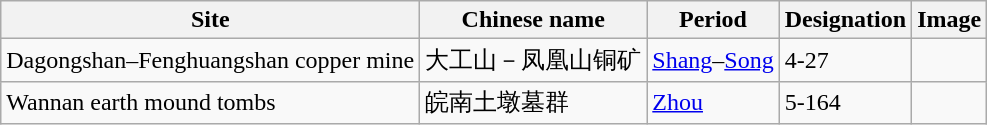<table class="wikitable">
<tr>
<th>Site</th>
<th>Chinese name</th>
<th>Period</th>
<th>Designation</th>
<th>Image</th>
</tr>
<tr>
<td>Dagongshan–Fenghuangshan copper mine</td>
<td>大工山－凤凰山铜矿</td>
<td><a href='#'>Shang</a>–<a href='#'>Song</a></td>
<td>4-27</td>
<td></td>
</tr>
<tr>
<td>Wannan earth mound tombs</td>
<td>皖南土墩墓群</td>
<td><a href='#'>Zhou</a></td>
<td>5-164</td>
<td></td>
</tr>
</table>
